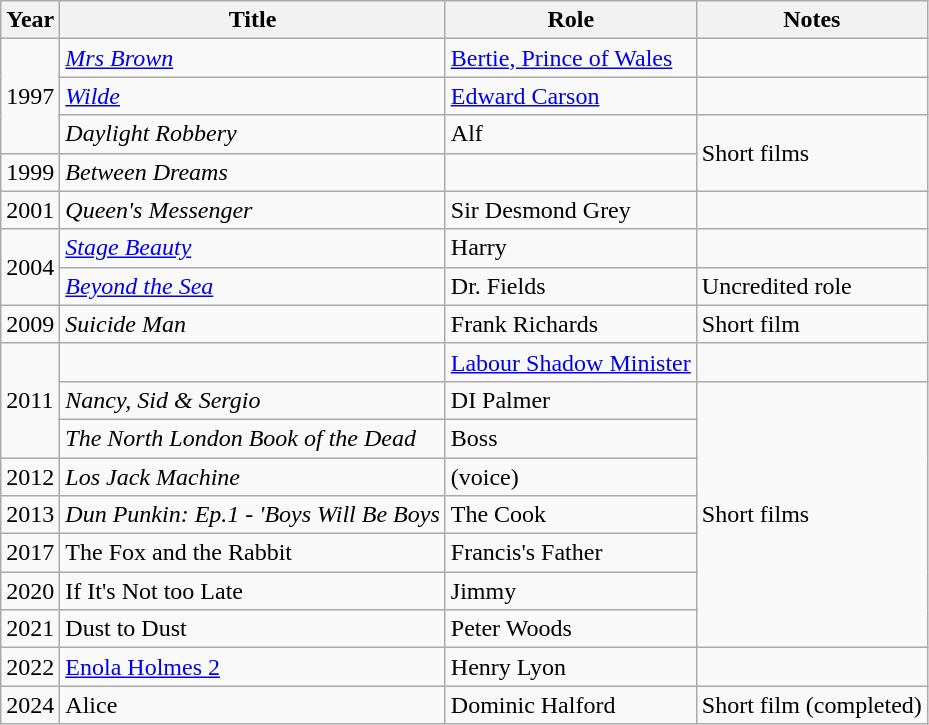<table class="wikitable sortable">
<tr>
<th>Year</th>
<th>Title</th>
<th>Role</th>
<th class="unsortable">Notes</th>
</tr>
<tr>
<td rowspan=3>1997</td>
<td><em><a href='#'>Mrs Brown</a></em></td>
<td><a href='#'>Bertie, Prince of Wales</a></td>
<td></td>
</tr>
<tr>
<td><em><a href='#'>Wilde</a></em></td>
<td><a href='#'>Edward Carson</a></td>
<td></td>
</tr>
<tr>
<td><em>Daylight Robbery</em></td>
<td>Alf</td>
<td rowspan=2>Short films</td>
</tr>
<tr>
<td>1999</td>
<td><em>Between Dreams</em></td>
<td></td>
</tr>
<tr>
<td>2001</td>
<td><em>Queen's Messenger</em></td>
<td>Sir Desmond Grey</td>
<td></td>
</tr>
<tr>
<td rowspan=2>2004</td>
<td><em><a href='#'>Stage Beauty</a></em></td>
<td>Harry</td>
<td></td>
</tr>
<tr>
<td><em><a href='#'>Beyond the Sea</a></em></td>
<td>Dr. Fields</td>
<td>Uncredited role</td>
</tr>
<tr>
<td>2009</td>
<td><em>Suicide Man</em></td>
<td>Frank Richards</td>
<td>Short film</td>
</tr>
<tr>
<td rowspan=3>2011</td>
<td><em></em></td>
<td><a href='#'>Labour Shadow Minister</a></td>
<td></td>
</tr>
<tr>
<td><em>Nancy, Sid & Sergio</em></td>
<td>DI Palmer</td>
<td rowspan=7>Short films</td>
</tr>
<tr>
<td><em>The North London Book of the Dead</em></td>
<td>Boss</td>
</tr>
<tr>
<td>2012</td>
<td><em>Los Jack Machine</em></td>
<td>(voice)</td>
</tr>
<tr>
<td>2013</td>
<td><em>Dun Punkin: Ep.1 - 'Boys Will Be Boys<strong></td>
<td>The Cook</td>
</tr>
<tr>
<td>2017</td>
<td></em>The Fox and the Rabbit<em></td>
<td>Francis's Father</td>
</tr>
<tr>
<td>2020</td>
<td></em>If It's Not too Late<em></td>
<td>Jimmy</td>
</tr>
<tr>
<td>2021</td>
<td></em>Dust to Dust<em></td>
<td>Peter Woods</td>
</tr>
<tr>
<td>2022</td>
<td></em><a href='#'>Enola Holmes 2</a><em></td>
<td>Henry Lyon</td>
<td></td>
</tr>
<tr>
<td>2024</td>
<td></em>Alice<em></td>
<td>Dominic Halford</td>
<td>Short film (completed)</td>
</tr>
</table>
